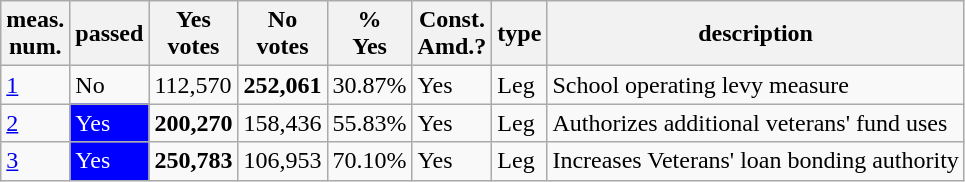<table class="wikitable sortable">
<tr>
<th>meas.<br>num.</th>
<th>passed</th>
<th>Yes<br>votes</th>
<th>No<br>votes</th>
<th>%<br>Yes</th>
<th>Const.<br>Amd.?</th>
<th>type</th>
<th>description</th>
</tr>
<tr>
<td><a href='#'>1</a></td>
<td>No</td>
<td>112,570</td>
<td><strong>252,061</strong></td>
<td>30.87%</td>
<td>Yes</td>
<td>Leg</td>
<td>School operating levy measure</td>
</tr>
<tr>
<td><a href='#'>2</a></td>
<td style="background:blue;color:white">Yes</td>
<td><strong>200,270</strong></td>
<td>158,436</td>
<td>55.83%</td>
<td>Yes</td>
<td>Leg</td>
<td>Authorizes additional veterans' fund uses</td>
</tr>
<tr>
<td><a href='#'>3</a></td>
<td style="background:blue;color:white">Yes</td>
<td><strong>250,783</strong></td>
<td>106,953</td>
<td>70.10%</td>
<td>Yes</td>
<td>Leg</td>
<td>Increases Veterans' loan bonding authority</td>
</tr>
</table>
